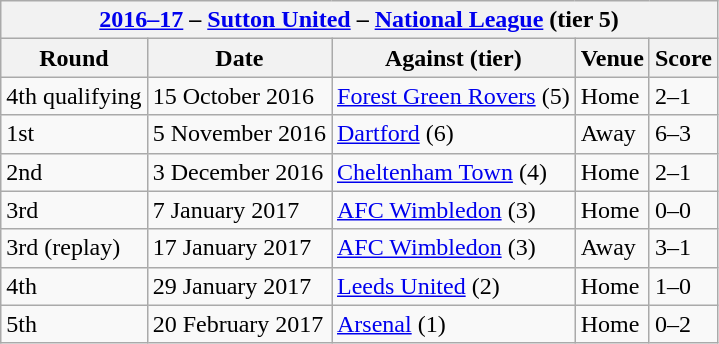<table class="wikitable">
<tr>
<th colspan=5><strong><a href='#'>2016–17</a> – <a href='#'>Sutton United</a> – <a href='#'>National League</a> (tier 5)</strong></th>
</tr>
<tr>
<th>Round</th>
<th>Date</th>
<th>Against (tier)</th>
<th>Venue</th>
<th>Score</th>
</tr>
<tr>
<td>4th qualifying</td>
<td>15 October 2016</td>
<td><a href='#'>Forest Green Rovers</a> (5)</td>
<td>Home</td>
<td>2–1</td>
</tr>
<tr>
<td>1st</td>
<td>5 November 2016</td>
<td><a href='#'>Dartford</a> (6)</td>
<td>Away</td>
<td>6–3</td>
</tr>
<tr>
<td>2nd</td>
<td>3 December 2016</td>
<td><a href='#'>Cheltenham Town</a> (4)</td>
<td>Home</td>
<td>2–1</td>
</tr>
<tr>
<td>3rd</td>
<td>7 January 2017</td>
<td><a href='#'>AFC Wimbledon</a> (3)</td>
<td>Home</td>
<td>0–0</td>
</tr>
<tr>
<td>3rd (replay)</td>
<td>17 January 2017</td>
<td><a href='#'>AFC Wimbledon</a> (3)</td>
<td>Away</td>
<td>3–1</td>
</tr>
<tr>
<td>4th</td>
<td>29 January 2017</td>
<td><a href='#'>Leeds United</a> (2)</td>
<td>Home</td>
<td>1–0</td>
</tr>
<tr>
<td>5th</td>
<td>20 February 2017</td>
<td><a href='#'>Arsenal</a> (1)</td>
<td>Home</td>
<td>0–2</td>
</tr>
</table>
